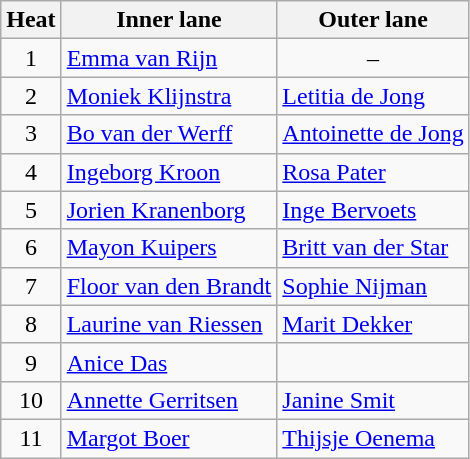<table class="wikitable">
<tr>
<th>Heat</th>
<th>Inner lane</th>
<th>Outer lane</th>
</tr>
<tr>
<td align="center">1</td>
<td><a href='#'>Emma van Rijn</a></td>
<td align="center">–</td>
</tr>
<tr>
<td align="center">2</td>
<td><a href='#'>Moniek Klijnstra</a></td>
<td><a href='#'>Letitia de Jong</a></td>
</tr>
<tr>
<td align="center">3</td>
<td><a href='#'>Bo van der Werff</a></td>
<td><a href='#'>Antoinette de Jong</a></td>
</tr>
<tr>
<td align="center">4</td>
<td><a href='#'>Ingeborg Kroon</a></td>
<td><a href='#'>Rosa Pater</a></td>
</tr>
<tr>
<td align="center">5</td>
<td><a href='#'>Jorien Kranenborg</a></td>
<td><a href='#'>Inge Bervoets</a></td>
</tr>
<tr>
<td align="center">6</td>
<td><a href='#'>Mayon Kuipers</a></td>
<td><a href='#'>Britt van der Star</a></td>
</tr>
<tr>
<td align="center">7</td>
<td><a href='#'>Floor van den Brandt</a></td>
<td><a href='#'>Sophie Nijman</a></td>
</tr>
<tr>
<td align="center">8</td>
<td><a href='#'>Laurine van Riessen</a></td>
<td><a href='#'>Marit Dekker</a></td>
</tr>
<tr>
<td align="center">9</td>
<td><a href='#'>Anice Das</a></td>
<td></td>
</tr>
<tr>
<td align="center">10</td>
<td><a href='#'>Annette Gerritsen</a></td>
<td><a href='#'>Janine Smit</a></td>
</tr>
<tr>
<td align="center">11</td>
<td><a href='#'>Margot Boer</a></td>
<td><a href='#'>Thijsje Oenema</a></td>
</tr>
</table>
